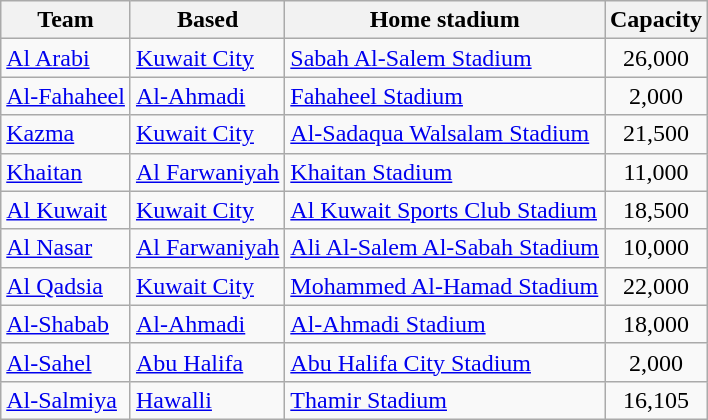<table class="wikitable sortable">
<tr>
<th>Team</th>
<th>Based</th>
<th>Home stadium</th>
<th>Capacity</th>
</tr>
<tr>
<td><a href='#'>Al Arabi</a></td>
<td><a href='#'>Kuwait City</a></td>
<td><a href='#'>Sabah Al-Salem Stadium</a></td>
<td align=center>26,000</td>
</tr>
<tr>
<td><a href='#'>Al-Fahaheel</a></td>
<td><a href='#'>Al-Ahmadi</a></td>
<td><a href='#'>Fahaheel Stadium</a></td>
<td align=center>2,000</td>
</tr>
<tr>
<td><a href='#'>Kazma</a></td>
<td><a href='#'>Kuwait City</a></td>
<td><a href='#'>Al-Sadaqua Walsalam Stadium</a></td>
<td align=center>21,500</td>
</tr>
<tr>
<td><a href='#'>Khaitan</a></td>
<td><a href='#'>Al Farwaniyah</a></td>
<td><a href='#'>Khaitan Stadium</a></td>
<td align=center>11,000</td>
</tr>
<tr>
<td><a href='#'>Al Kuwait</a></td>
<td><a href='#'>Kuwait City</a></td>
<td><a href='#'>Al Kuwait Sports Club Stadium</a></td>
<td align=center>18,500</td>
</tr>
<tr>
<td><a href='#'>Al Nasar</a></td>
<td><a href='#'>Al Farwaniyah</a></td>
<td><a href='#'>Ali Al-Salem Al-Sabah Stadium</a></td>
<td align=center>10,000</td>
</tr>
<tr>
<td><a href='#'>Al Qadsia</a></td>
<td><a href='#'>Kuwait City</a></td>
<td><a href='#'>Mohammed Al-Hamad Stadium</a></td>
<td align=center>22,000</td>
</tr>
<tr>
<td><a href='#'>Al-Shabab</a></td>
<td><a href='#'>Al-Ahmadi</a></td>
<td><a href='#'>Al-Ahmadi Stadium</a></td>
<td align=center>18,000</td>
</tr>
<tr>
<td><a href='#'>Al-Sahel</a></td>
<td><a href='#'>Abu Halifa</a></td>
<td><a href='#'>Abu Halifa City Stadium</a></td>
<td align=center>2,000</td>
</tr>
<tr>
<td><a href='#'>Al-Salmiya</a></td>
<td><a href='#'>Hawalli</a></td>
<td><a href='#'>Thamir Stadium</a></td>
<td align=center>16,105</td>
</tr>
</table>
